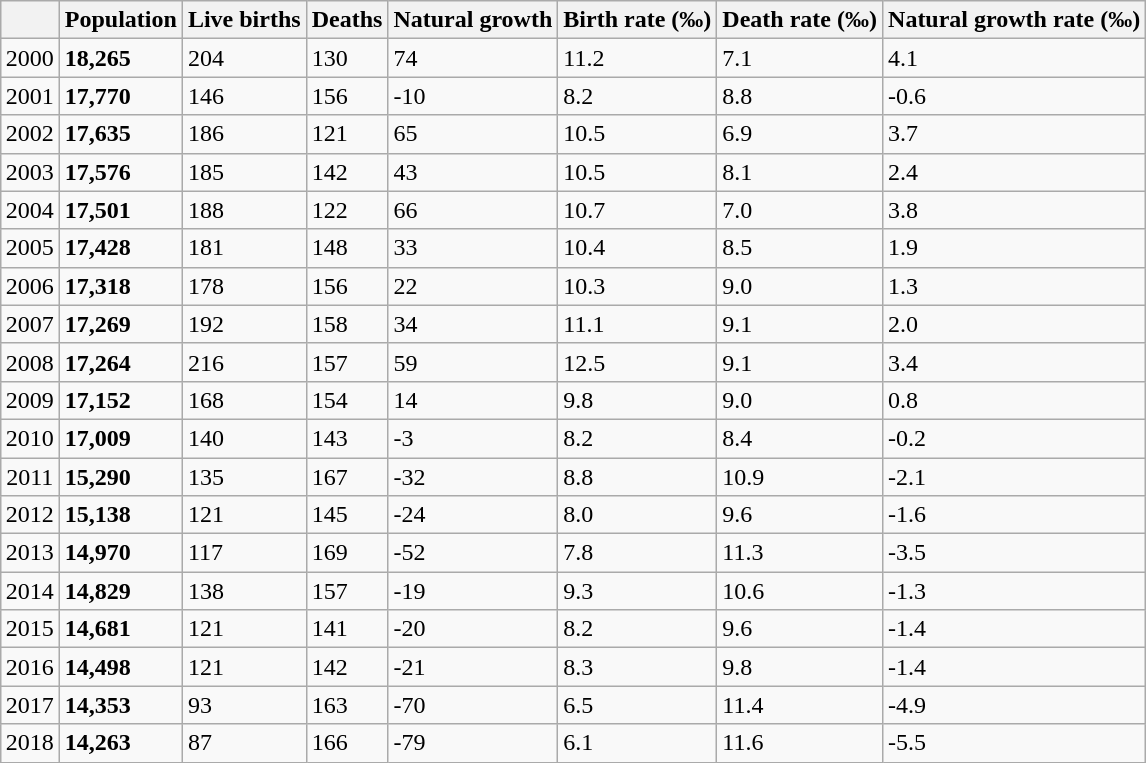<table class="wikitable sortable" style="margin-left:auto;margin-right:auto" style="text-align:right;">
<tr>
<th></th>
<th align="center">Population</th>
<th align="center">Live births</th>
<th align="center">Deaths</th>
<th align="center">Natural growth</th>
<th align="center">Birth rate (‰)</th>
<th align="center">Death rate (‰)</th>
<th align="center">Natural growth rate (‰)</th>
</tr>
<tr>
<td align="center">2000</td>
<td><strong>18,265</strong></td>
<td>204</td>
<td>130</td>
<td>74</td>
<td>11.2</td>
<td>7.1</td>
<td>4.1</td>
</tr>
<tr>
<td align="center">2001</td>
<td><strong>17,770 </strong></td>
<td>146</td>
<td>156</td>
<td>-10</td>
<td>8.2</td>
<td>8.8</td>
<td>-0.6</td>
</tr>
<tr>
<td align="center">2002</td>
<td><strong>17,635</strong></td>
<td>186</td>
<td>121</td>
<td>65</td>
<td>10.5</td>
<td>6.9</td>
<td>3.7</td>
</tr>
<tr>
<td align="center">2003</td>
<td><strong>17,576 </strong></td>
<td>185</td>
<td>142</td>
<td>43</td>
<td>10.5</td>
<td>8.1</td>
<td>2.4</td>
</tr>
<tr>
<td align="center">2004</td>
<td><strong>17,501</strong></td>
<td>188</td>
<td>122</td>
<td>66</td>
<td>10.7</td>
<td>7.0</td>
<td>3.8</td>
</tr>
<tr>
<td align="center">2005</td>
<td><strong>17,428</strong></td>
<td>181</td>
<td>148</td>
<td>33</td>
<td>10.4</td>
<td>8.5</td>
<td>1.9</td>
</tr>
<tr>
<td align="center">2006</td>
<td><strong>17,318 </strong></td>
<td>178</td>
<td>156</td>
<td>22</td>
<td>10.3</td>
<td>9.0</td>
<td>1.3</td>
</tr>
<tr>
<td align="center">2007</td>
<td><strong>17,269</strong></td>
<td>192</td>
<td>158</td>
<td>34</td>
<td>11.1</td>
<td>9.1</td>
<td>2.0</td>
</tr>
<tr>
<td align="center">2008</td>
<td><strong>17,264</strong></td>
<td>216</td>
<td>157</td>
<td>59</td>
<td>12.5</td>
<td>9.1</td>
<td>3.4</td>
</tr>
<tr>
<td align="center">2009</td>
<td><strong>17,152 </strong></td>
<td>168</td>
<td>154</td>
<td>14</td>
<td>9.8</td>
<td>9.0</td>
<td>0.8</td>
</tr>
<tr>
<td align="center">2010</td>
<td><strong>17,009 </strong></td>
<td>140</td>
<td>143</td>
<td>-3</td>
<td>8.2</td>
<td>8.4</td>
<td>-0.2</td>
</tr>
<tr>
<td align="center">2011</td>
<td><strong>15,290</strong></td>
<td>135</td>
<td>167</td>
<td>-32</td>
<td>8.8</td>
<td>10.9</td>
<td>-2.1</td>
</tr>
<tr>
<td align="center">2012</td>
<td><strong>15,138 </strong></td>
<td>121</td>
<td>145</td>
<td>-24</td>
<td>8.0</td>
<td>9.6</td>
<td>-1.6</td>
</tr>
<tr>
<td align="center">2013</td>
<td><strong>14,970 </strong></td>
<td>117</td>
<td>169</td>
<td>-52</td>
<td>7.8</td>
<td>11.3</td>
<td>-3.5</td>
</tr>
<tr>
<td align="center">2014</td>
<td><strong> 14,829 </strong></td>
<td>138</td>
<td>157</td>
<td>-19</td>
<td>9.3</td>
<td>10.6</td>
<td>-1.3</td>
</tr>
<tr>
<td align="center">2015</td>
<td><strong> 14,681  </strong></td>
<td>121</td>
<td>141</td>
<td>-20</td>
<td>8.2</td>
<td>9.6</td>
<td>-1.4</td>
</tr>
<tr>
<td align="center">2016</td>
<td><strong>14,498 </strong></td>
<td>121</td>
<td>142</td>
<td>-21</td>
<td>8.3</td>
<td>9.8</td>
<td>-1.4</td>
</tr>
<tr>
<td align="center">2017</td>
<td><strong>14,353 </strong></td>
<td>93</td>
<td>163</td>
<td>-70</td>
<td>6.5</td>
<td>11.4</td>
<td>-4.9</td>
</tr>
<tr>
<td align="center">2018</td>
<td><strong>14,263 </strong></td>
<td>87</td>
<td>166</td>
<td>-79</td>
<td>6.1</td>
<td>11.6</td>
<td>-5.5</td>
</tr>
</table>
